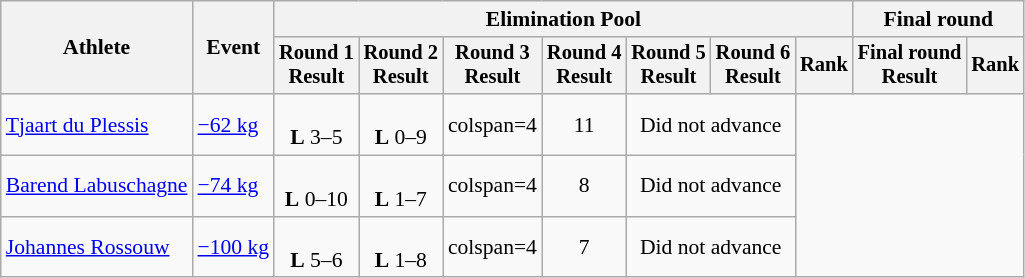<table class="wikitable" style="font-size:90%">
<tr>
<th rowspan="2">Athlete</th>
<th rowspan="2">Event</th>
<th colspan=7>Elimination Pool</th>
<th colspan=2>Final round</th>
</tr>
<tr style="font-size: 95%">
<th>Round 1<br>Result</th>
<th>Round 2<br>Result</th>
<th>Round 3<br>Result</th>
<th>Round 4<br>Result</th>
<th>Round 5<br>Result</th>
<th>Round 6<br>Result</th>
<th>Rank</th>
<th>Final round<br>Result</th>
<th>Rank</th>
</tr>
<tr align=center>
<td align=left><a href='#'>Tjaart du Plessis</a></td>
<td align=left><a href='#'>−62 kg</a></td>
<td><br><strong>L</strong> 3–5</td>
<td><br><strong>L</strong> 0–9</td>
<td>colspan=4 </td>
<td>11</td>
<td colspan=2>Did not advance</td>
</tr>
<tr align=center>
<td align=left><a href='#'>Barend Labuschagne</a></td>
<td align=left><a href='#'>−74 kg</a></td>
<td><br><strong>L</strong> 0–10</td>
<td><br><strong>L</strong> 1–7</td>
<td>colspan=4 </td>
<td>8</td>
<td colspan=2>Did not advance</td>
</tr>
<tr align=center>
<td align=left><a href='#'>Johannes Rossouw</a></td>
<td align=left><a href='#'>−100 kg</a></td>
<td><br><strong>L</strong> 5–6</td>
<td><br><strong>L</strong> 1–8</td>
<td>colspan=4 </td>
<td>7</td>
<td colspan=2>Did not advance</td>
</tr>
</table>
